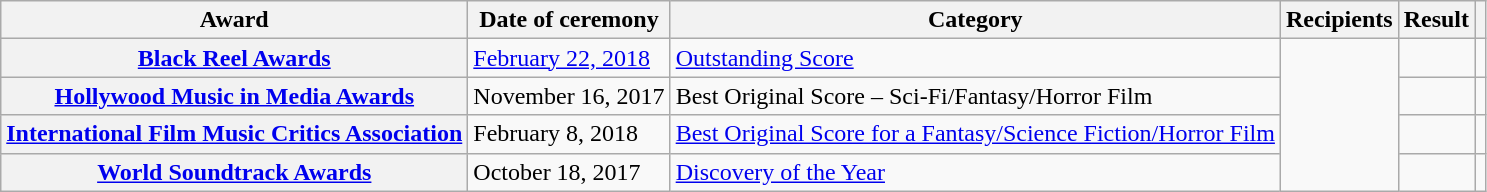<table class="wikitable plainrowheaders sortable">
<tr>
<th scope="col">Award</th>
<th scope="col">Date of ceremony</th>
<th scope="col">Category</th>
<th scope="col">Recipients</th>
<th scope="col">Result</th>
<th scope="col" class="unsortable"></th>
</tr>
<tr>
<th scope="row"><a href='#'>Black Reel Awards</a></th>
<td><a href='#'>February 22, 2018</a></td>
<td><a href='#'>Outstanding Score</a></td>
<td rowspan="4"></td>
<td></td>
<td style="text-align:center;"><br></td>
</tr>
<tr>
<th scope="row"><a href='#'>Hollywood Music in Media Awards</a></th>
<td>November 16, 2017</td>
<td>Best Original Score – Sci-Fi/Fantasy/Horror Film</td>
<td></td>
<td style="text-align:center;"></td>
</tr>
<tr>
<th scope="row"><a href='#'>International Film Music Critics Association</a></th>
<td>February 8, 2018</td>
<td><a href='#'>Best Original Score for a Fantasy/Science Fiction/Horror Film</a></td>
<td></td>
<td style="text-align:center;"><br></td>
</tr>
<tr>
<th scope="row"><a href='#'>World Soundtrack Awards</a></th>
<td>October 18, 2017</td>
<td><a href='#'>Discovery of the Year</a></td>
<td></td>
<td style="text-align:center;"></td>
</tr>
</table>
